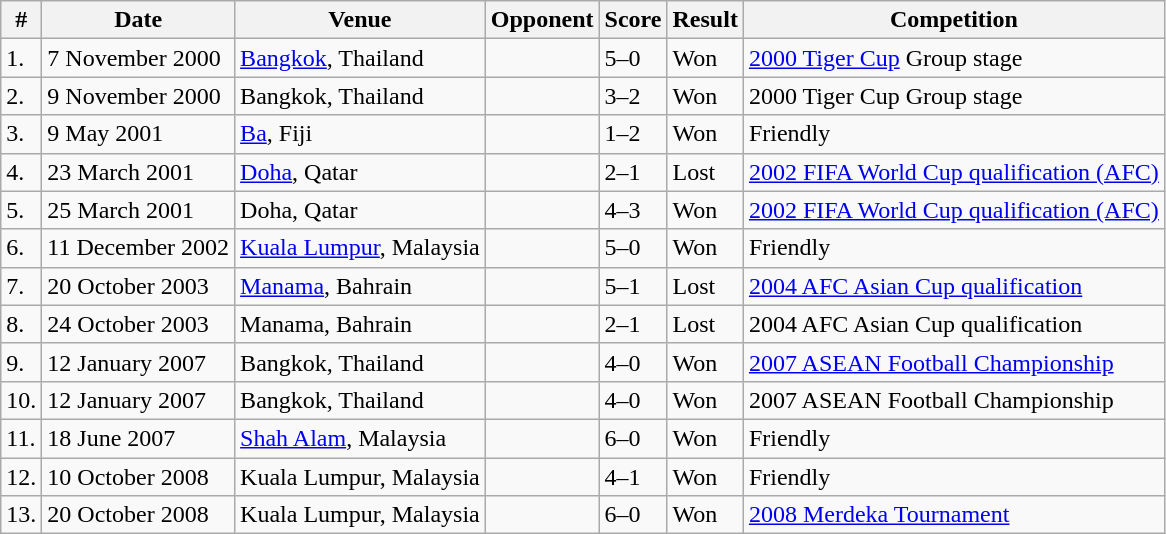<table class="wikitable">
<tr>
<th>#</th>
<th>Date</th>
<th>Venue</th>
<th>Opponent</th>
<th>Score</th>
<th>Result</th>
<th>Competition</th>
</tr>
<tr>
<td>1.</td>
<td>7 November 2000</td>
<td><a href='#'>Bangkok</a>, Thailand</td>
<td></td>
<td>5–0</td>
<td>Won</td>
<td><a href='#'>2000 Tiger Cup</a> Group stage</td>
</tr>
<tr>
<td>2.</td>
<td>9 November 2000</td>
<td>Bangkok, Thailand</td>
<td></td>
<td>3–2</td>
<td>Won</td>
<td>2000 Tiger Cup Group stage</td>
</tr>
<tr>
<td>3.</td>
<td>9 May 2001</td>
<td><a href='#'>Ba</a>, Fiji</td>
<td></td>
<td>1–2</td>
<td>Won</td>
<td>Friendly</td>
</tr>
<tr>
<td>4.</td>
<td>23 March 2001</td>
<td><a href='#'>Doha</a>, Qatar</td>
<td></td>
<td>2–1</td>
<td>Lost</td>
<td><a href='#'>2002 FIFA World Cup qualification (AFC)</a></td>
</tr>
<tr>
<td>5.</td>
<td>25 March 2001</td>
<td>Doha, Qatar</td>
<td></td>
<td>4–3</td>
<td>Won</td>
<td><a href='#'>2002 FIFA World Cup qualification (AFC)</a></td>
</tr>
<tr>
<td>6.</td>
<td>11 December 2002</td>
<td><a href='#'>Kuala Lumpur</a>, Malaysia</td>
<td></td>
<td>5–0</td>
<td>Won</td>
<td>Friendly</td>
</tr>
<tr>
<td>7.</td>
<td>20 October 2003</td>
<td><a href='#'>Manama</a>, Bahrain</td>
<td></td>
<td>5–1</td>
<td>Lost</td>
<td><a href='#'>2004 AFC Asian Cup qualification</a></td>
</tr>
<tr>
<td>8.</td>
<td>24 October 2003</td>
<td>Manama, Bahrain</td>
<td></td>
<td>2–1</td>
<td>Lost</td>
<td>2004 AFC Asian Cup qualification</td>
</tr>
<tr>
<td>9.</td>
<td>12 January 2007</td>
<td>Bangkok, Thailand</td>
<td></td>
<td>4–0</td>
<td>Won</td>
<td><a href='#'>2007 ASEAN Football Championship</a></td>
</tr>
<tr>
<td>10.</td>
<td>12 January 2007</td>
<td>Bangkok, Thailand</td>
<td></td>
<td>4–0</td>
<td>Won</td>
<td>2007 ASEAN Football Championship</td>
</tr>
<tr>
<td>11.</td>
<td>18 June 2007</td>
<td><a href='#'>Shah Alam</a>, Malaysia</td>
<td></td>
<td>6–0</td>
<td>Won</td>
<td>Friendly</td>
</tr>
<tr>
<td>12.</td>
<td>10 October 2008</td>
<td>Kuala Lumpur, Malaysia</td>
<td></td>
<td>4–1</td>
<td>Won</td>
<td>Friendly</td>
</tr>
<tr>
<td>13.</td>
<td>20 October 2008</td>
<td>Kuala Lumpur, Malaysia</td>
<td></td>
<td>6–0</td>
<td>Won</td>
<td><a href='#'>2008 Merdeka Tournament</a></td>
</tr>
</table>
